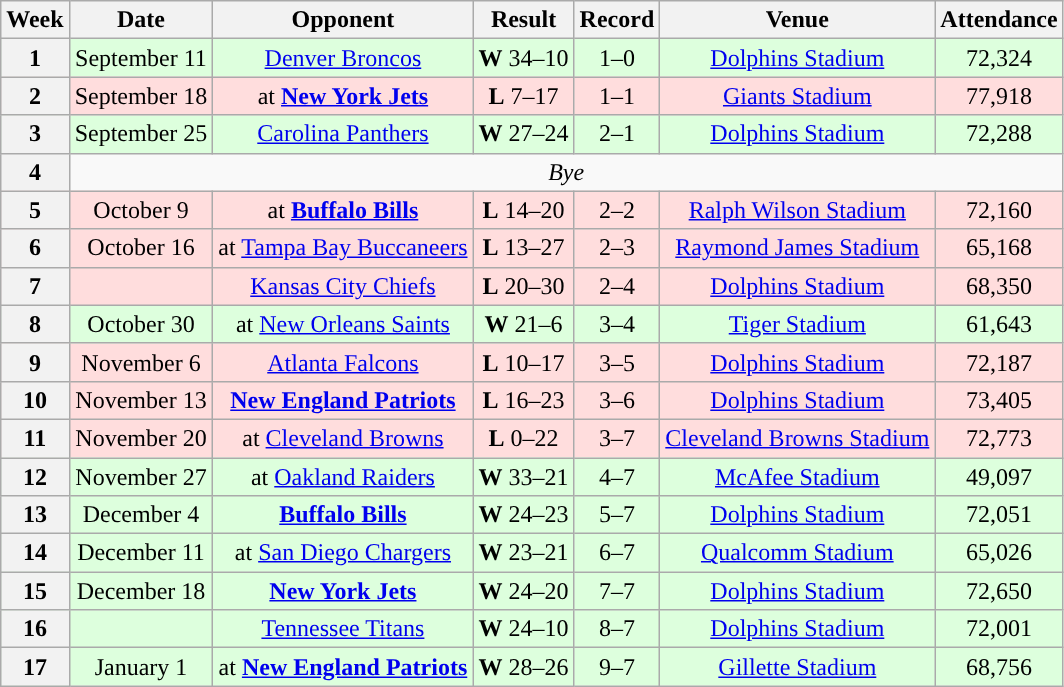<table class="wikitable" style="text-align:center">
<tr>
<th>Week</th>
<th>Date</th>
<th>Opponent</th>
<th>Result</th>
<th>Record</th>
<th>Venue</th>
<th>Attendance</th>
</tr>
<tr style="background: #ddffdd;">
<th>1</th>
<td>September 11</td>
<td><a href='#'>Denver Broncos</a></td>
<td><strong>W</strong> 34–10</td>
<td>1–0</td>
<td><a href='#'>Dolphins Stadium</a></td>
<td>72,324</td>
</tr>
<tr style="background: #ffdddd;">
<th>2</th>
<td>September 18</td>
<td>at <strong><a href='#'>New York Jets</a></strong></td>
<td><strong>L</strong> 7–17</td>
<td>1–1</td>
<td><a href='#'>Giants Stadium</a></td>
<td>77,918</td>
</tr>
<tr style="background: #ddffdd;">
<th>3</th>
<td>September 25</td>
<td><a href='#'>Carolina Panthers</a></td>
<td><strong>W</strong> 27–24</td>
<td>2–1</td>
<td><a href='#'>Dolphins Stadium</a></td>
<td>72,288</td>
</tr>
<tr>
<th>4</th>
<td colspan=6 align="center"><em>Bye</em></td>
</tr>
<tr style="background: #ffdddd;">
<th>5</th>
<td>October 9</td>
<td>at <strong><a href='#'>Buffalo Bills</a></strong></td>
<td><strong>L</strong> 14–20</td>
<td>2–2</td>
<td><a href='#'>Ralph Wilson Stadium</a></td>
<td>72,160</td>
</tr>
<tr style="background: #ffdddd;">
<th>6</th>
<td>October 16</td>
<td>at <a href='#'>Tampa Bay Buccaneers</a></td>
<td><strong>L</strong> 13–27</td>
<td>2–3</td>
<td><a href='#'>Raymond James Stadium</a></td>
<td>65,168</td>
</tr>
<tr style="background: #ffdddd;">
<th>7</th>
<td></td>
<td><a href='#'>Kansas City Chiefs</a></td>
<td><strong>L</strong> 20–30</td>
<td>2–4</td>
<td><a href='#'>Dolphins Stadium</a></td>
<td>68,350</td>
</tr>
<tr style="background: #ddffdd;">
<th>8</th>
<td>October 30</td>
<td>at <a href='#'>New Orleans Saints</a></td>
<td><strong>W</strong> 21–6</td>
<td>3–4</td>
<td><a href='#'>Tiger Stadium</a></td>
<td>61,643</td>
</tr>
<tr style="background: #ffdddd;">
<th>9</th>
<td>November 6</td>
<td><a href='#'>Atlanta Falcons</a></td>
<td><strong>L</strong> 10–17</td>
<td>3–5</td>
<td><a href='#'>Dolphins Stadium</a></td>
<td>72,187</td>
</tr>
<tr style="background: #ffdddd;">
<th>10</th>
<td>November 13</td>
<td><strong><a href='#'>New England Patriots</a></strong></td>
<td><strong>L</strong> 16–23</td>
<td>3–6</td>
<td><a href='#'>Dolphins Stadium</a></td>
<td>73,405</td>
</tr>
<tr style="background: #ffdddd;">
<th>11</th>
<td>November 20</td>
<td>at <a href='#'>Cleveland Browns</a></td>
<td><strong>L</strong> 0–22</td>
<td>3–7</td>
<td><a href='#'>Cleveland Browns Stadium</a></td>
<td>72,773</td>
</tr>
<tr style="background: #ddffdd;">
<th>12</th>
<td>November 27</td>
<td>at <a href='#'>Oakland Raiders</a></td>
<td><strong>W</strong> 33–21</td>
<td>4–7</td>
<td><a href='#'>McAfee Stadium</a></td>
<td>49,097</td>
</tr>
<tr style="background: #ddffdd;">
<th>13</th>
<td>December 4</td>
<td><strong><a href='#'>Buffalo Bills</a></strong></td>
<td><strong>W</strong> 24–23</td>
<td>5–7</td>
<td><a href='#'>Dolphins Stadium</a></td>
<td style="text-align:center">72,051</td>
</tr>
<tr style="background: #ddffdd;">
<th>14</th>
<td>December 11</td>
<td>at <a href='#'>San Diego Chargers</a></td>
<td><strong>W</strong> 23–21</td>
<td>6–7</td>
<td><a href='#'>Qualcomm Stadium</a></td>
<td>65,026</td>
</tr>
<tr style="background: #ddffdd;">
<th>15</th>
<td>December 18</td>
<td><strong><a href='#'>New York Jets</a></strong></td>
<td><strong>W</strong> 24–20</td>
<td>7–7</td>
<td><a href='#'>Dolphins Stadium</a></td>
<td>72,650</td>
</tr>
<tr style="background: #ddffdd;">
<th>16</th>
<td></td>
<td><a href='#'>Tennessee Titans</a></td>
<td><strong>W</strong> 24–10</td>
<td>8–7</td>
<td><a href='#'>Dolphins Stadium</a></td>
<td style="text-align:center">72,001</td>
</tr>
<tr style="background: #ddffdd;">
<th>17</th>
<td>January 1</td>
<td>at <strong><a href='#'>New England Patriots</a></strong></td>
<td><strong>W</strong> 28–26</td>
<td>9–7</td>
<td><a href='#'>Gillette Stadium</a></td>
<td>68,756</td>
</tr>
</table>
